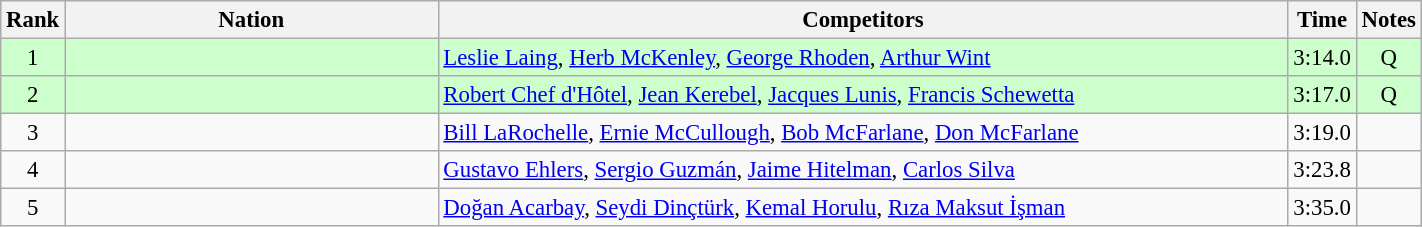<table class="wikitable sortable"  style="width:75%; text-align:center; font-size:95%;">
<tr>
<th width=15>Rank</th>
<th width=300>Nation</th>
<th width=700>Competitors</th>
<th width=15>Time</th>
<th width=15>Notes</th>
</tr>
<tr style="background:#cfc;">
<td>1</td>
<td align=left></td>
<td align=left><a href='#'>Leslie Laing</a>, <a href='#'>Herb McKenley</a>, <a href='#'>George Rhoden</a>, <a href='#'>Arthur Wint</a></td>
<td>3:14.0</td>
<td>Q</td>
</tr>
<tr style="background:#cfc;">
<td>2</td>
<td align=left></td>
<td align=left><a href='#'>Robert Chef d'Hôtel</a>, <a href='#'>Jean Kerebel</a>, <a href='#'>Jacques Lunis</a>, <a href='#'>Francis Schewetta</a></td>
<td>3:17.0</td>
<td>Q</td>
</tr>
<tr>
<td>3</td>
<td align=left></td>
<td align=left><a href='#'>Bill LaRochelle</a>, <a href='#'>Ernie McCullough</a>, <a href='#'>Bob McFarlane</a>, <a href='#'>Don McFarlane</a></td>
<td>3:19.0</td>
<td></td>
</tr>
<tr>
<td>4</td>
<td align=left></td>
<td align=left><a href='#'>Gustavo Ehlers</a>, <a href='#'>Sergio Guzmán</a>, <a href='#'>Jaime Hitelman</a>, <a href='#'>Carlos Silva</a></td>
<td>3:23.8</td>
<td></td>
</tr>
<tr>
<td>5</td>
<td align=left></td>
<td align=left><a href='#'>Doğan Acarbay</a>, <a href='#'>Seydi Dinçtürk</a>, <a href='#'>Kemal Horulu</a>, <a href='#'>Rıza Maksut İşman</a></td>
<td>3:35.0</td>
<td></td>
</tr>
</table>
